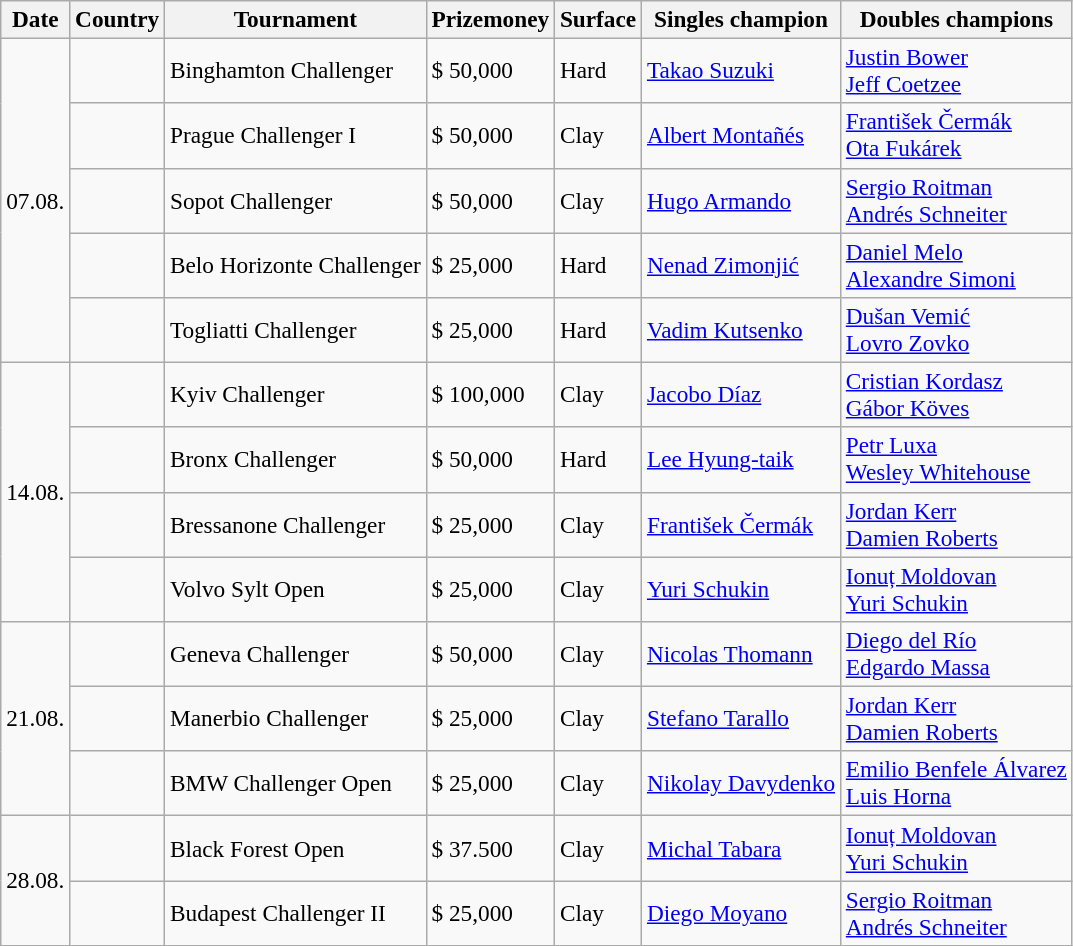<table class="sortable wikitable" style=font-size:97%>
<tr>
<th>Date</th>
<th>Country</th>
<th>Tournament</th>
<th>Prizemoney</th>
<th>Surface</th>
<th>Singles champion</th>
<th>Doubles champions</th>
</tr>
<tr>
<td rowspan="5">07.08.</td>
<td></td>
<td>Binghamton Challenger</td>
<td>$ 50,000</td>
<td>Hard</td>
<td> <a href='#'>Takao Suzuki</a></td>
<td> <a href='#'>Justin Bower</a><br>  <a href='#'>Jeff Coetzee</a></td>
</tr>
<tr>
<td></td>
<td>Prague Challenger I</td>
<td>$ 50,000</td>
<td>Clay</td>
<td> <a href='#'>Albert Montañés</a></td>
<td> <a href='#'>František Čermák</a><br> <a href='#'>Ota Fukárek</a></td>
</tr>
<tr>
<td></td>
<td>Sopot Challenger</td>
<td>$ 50,000</td>
<td>Clay</td>
<td> <a href='#'>Hugo Armando</a></td>
<td> <a href='#'>Sergio Roitman</a><br> <a href='#'>Andrés Schneiter</a></td>
</tr>
<tr>
<td></td>
<td>Belo Horizonte Challenger</td>
<td>$ 25,000</td>
<td>Hard</td>
<td> <a href='#'>Nenad Zimonjić</a></td>
<td> <a href='#'>Daniel Melo</a><br> <a href='#'>Alexandre Simoni</a></td>
</tr>
<tr>
<td></td>
<td>Togliatti Challenger</td>
<td>$ 25,000</td>
<td>Hard</td>
<td> <a href='#'>Vadim Kutsenko</a></td>
<td> <a href='#'>Dušan Vemić</a><br> <a href='#'>Lovro Zovko</a></td>
</tr>
<tr>
<td rowspan="4">14.08.</td>
<td></td>
<td>Kyiv Challenger</td>
<td>$ 100,000</td>
<td>Clay</td>
<td> <a href='#'>Jacobo Díaz</a></td>
<td> <a href='#'>Cristian Kordasz</a><br> <a href='#'>Gábor Köves</a></td>
</tr>
<tr>
<td></td>
<td>Bronx Challenger</td>
<td>$ 50,000</td>
<td>Hard</td>
<td> <a href='#'>Lee Hyung-taik</a></td>
<td> <a href='#'>Petr Luxa</a><br> <a href='#'>Wesley Whitehouse</a></td>
</tr>
<tr>
<td></td>
<td>Bressanone Challenger</td>
<td>$ 25,000</td>
<td>Clay</td>
<td> <a href='#'>František Čermák</a></td>
<td> <a href='#'>Jordan Kerr</a><br> <a href='#'>Damien Roberts</a></td>
</tr>
<tr>
<td></td>
<td>Volvo Sylt Open</td>
<td>$ 25,000</td>
<td>Clay</td>
<td> <a href='#'>Yuri Schukin</a></td>
<td> <a href='#'>Ionuț Moldovan</a><br> <a href='#'>Yuri Schukin</a></td>
</tr>
<tr>
<td rowspan="3">21.08.</td>
<td></td>
<td>Geneva Challenger</td>
<td>$ 50,000</td>
<td>Clay</td>
<td> <a href='#'>Nicolas Thomann</a></td>
<td> <a href='#'>Diego del Río</a><br>  <a href='#'>Edgardo Massa</a></td>
</tr>
<tr>
<td></td>
<td>Manerbio Challenger</td>
<td>$ 25,000</td>
<td>Clay</td>
<td> <a href='#'>Stefano Tarallo</a></td>
<td> <a href='#'>Jordan Kerr</a> <br>  <a href='#'>Damien Roberts</a></td>
</tr>
<tr>
<td></td>
<td>BMW Challenger Open</td>
<td>$ 25,000</td>
<td>Clay</td>
<td> <a href='#'>Nikolay Davydenko</a></td>
<td> <a href='#'>Emilio Benfele Álvarez</a><br> <a href='#'>Luis Horna</a></td>
</tr>
<tr>
<td rowspan="2">28.08.</td>
<td></td>
<td>Black Forest Open</td>
<td>$ 37.500</td>
<td>Clay</td>
<td> <a href='#'>Michal Tabara</a></td>
<td> <a href='#'>Ionuț Moldovan</a><br> <a href='#'>Yuri Schukin</a></td>
</tr>
<tr>
<td></td>
<td>Budapest Challenger II</td>
<td>$ 25,000</td>
<td>Clay</td>
<td> <a href='#'>Diego Moyano</a></td>
<td> <a href='#'>Sergio Roitman</a><br> <a href='#'>Andrés Schneiter</a></td>
</tr>
</table>
